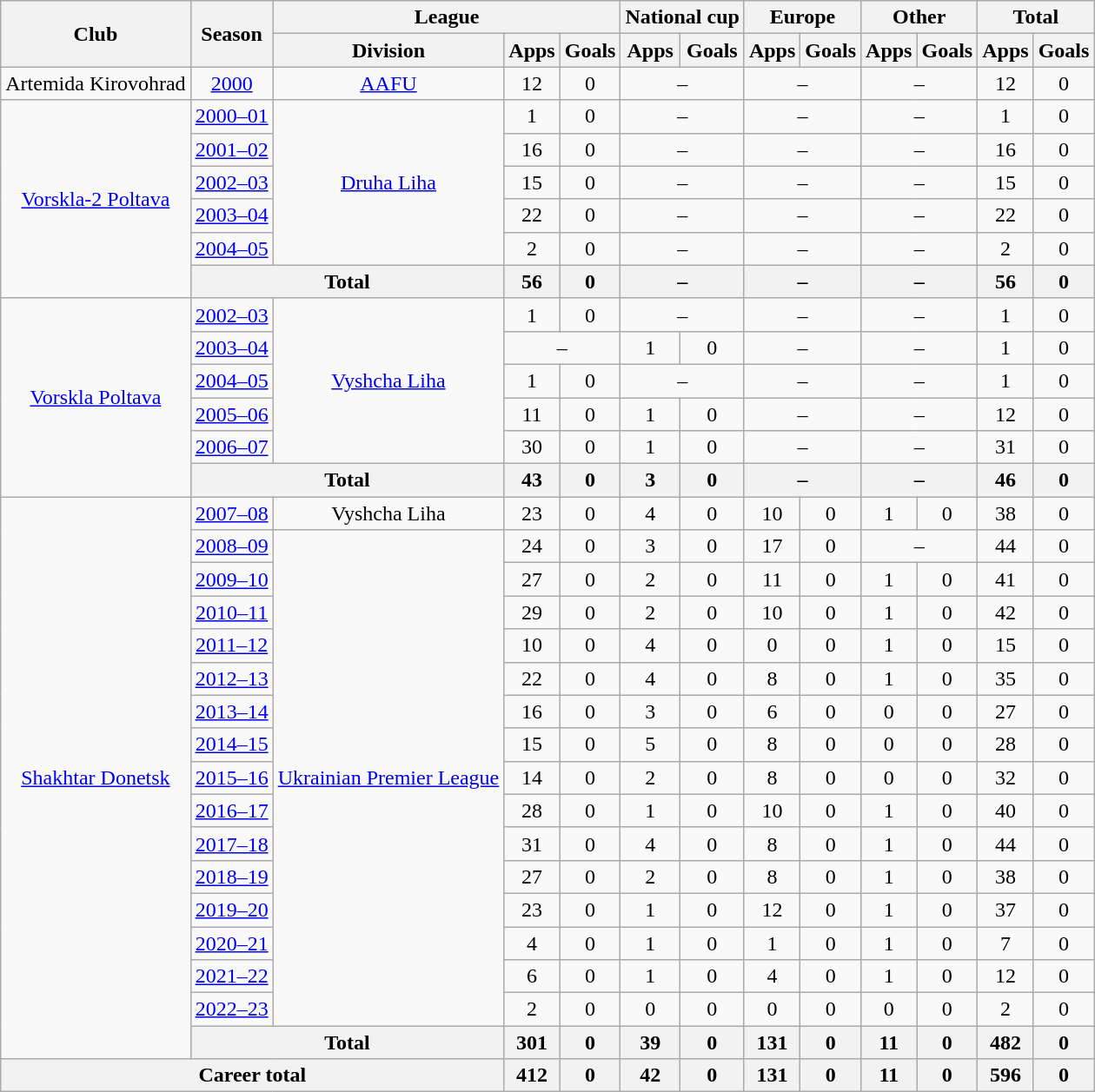<table class=wikitable style=text-align:center>
<tr>
<th rowspan=2>Club</th>
<th rowspan=2>Season</th>
<th colspan=3>League</th>
<th colspan=2>National cup</th>
<th colspan=2>Europe</th>
<th colspan=2>Other</th>
<th colspan=2>Total</th>
</tr>
<tr>
<th>Division</th>
<th>Apps</th>
<th>Goals</th>
<th>Apps</th>
<th>Goals</th>
<th>Apps</th>
<th>Goals</th>
<th>Apps</th>
<th>Goals</th>
<th>Apps</th>
<th>Goals</th>
</tr>
<tr>
<td>Artemida Kirovohrad</td>
<td><a href='#'>2000</a></td>
<td><a href='#'>AAFU</a></td>
<td>12</td>
<td>0</td>
<td colspan="2">–</td>
<td colspan="2">–</td>
<td colspan="2">–</td>
<td>12</td>
<td>0</td>
</tr>
<tr>
<td rowspan="6"><a href='#'>Vorskla-2 Poltava</a></td>
<td><a href='#'>2000–01</a></td>
<td rowspan="5"><a href='#'>Druha Liha</a></td>
<td>1</td>
<td>0</td>
<td colspan="2">–</td>
<td colspan="2">–</td>
<td colspan="2">–</td>
<td>1</td>
<td>0</td>
</tr>
<tr>
<td><a href='#'>2001–02</a></td>
<td>16</td>
<td>0</td>
<td colspan="2">–</td>
<td colspan="2">–</td>
<td colspan="2">–</td>
<td>16</td>
<td>0</td>
</tr>
<tr>
<td><a href='#'>2002–03</a></td>
<td>15</td>
<td>0</td>
<td colspan="2">–</td>
<td colspan="2">–</td>
<td colspan="2">–</td>
<td>15</td>
<td>0</td>
</tr>
<tr>
<td><a href='#'>2003–04</a></td>
<td>22</td>
<td>0</td>
<td colspan="2">–</td>
<td colspan="2">–</td>
<td colspan="2">–</td>
<td>22</td>
<td>0</td>
</tr>
<tr>
<td><a href='#'>2004–05</a></td>
<td>2</td>
<td>0</td>
<td colspan="2">–</td>
<td colspan="2">–</td>
<td colspan="2">–</td>
<td>2</td>
<td>0</td>
</tr>
<tr>
<th colspan="2">Total</th>
<th>56</th>
<th>0</th>
<th colspan="2">–</th>
<th colspan="2">–</th>
<th colspan="2">–</th>
<th>56</th>
<th>0</th>
</tr>
<tr>
<td rowspan="6"><a href='#'>Vorskla Poltava</a></td>
<td><a href='#'>2002–03</a></td>
<td rowspan="5"><a href='#'>Vyshcha Liha</a></td>
<td>1</td>
<td>0</td>
<td colspan="2">–</td>
<td colspan="2">–</td>
<td colspan="2">–</td>
<td>1</td>
<td>0</td>
</tr>
<tr>
<td><a href='#'>2003–04</a></td>
<td colspan="2">–</td>
<td>1</td>
<td>0</td>
<td colspan="2">–</td>
<td colspan="2">–</td>
<td>1</td>
<td>0</td>
</tr>
<tr>
<td><a href='#'>2004–05</a></td>
<td>1</td>
<td>0</td>
<td colspan="2">–</td>
<td colspan="2">–</td>
<td colspan="2">–</td>
<td>1</td>
<td>0</td>
</tr>
<tr>
<td><a href='#'>2005–06</a></td>
<td>11</td>
<td>0</td>
<td>1</td>
<td>0</td>
<td colspan="2">–</td>
<td colspan="2">–</td>
<td>12</td>
<td>0</td>
</tr>
<tr>
<td><a href='#'>2006–07</a></td>
<td>30</td>
<td>0</td>
<td>1</td>
<td>0</td>
<td colspan="2">–</td>
<td colspan="2">–</td>
<td>31</td>
<td>0</td>
</tr>
<tr>
<th colspan="2">Total</th>
<th>43</th>
<th>0</th>
<th>3</th>
<th>0</th>
<th colspan="2">–</th>
<th colspan="2">–</th>
<th>46</th>
<th>0</th>
</tr>
<tr>
<td rowspan="17"><a href='#'>Shakhtar Donetsk</a></td>
<td><a href='#'>2007–08</a></td>
<td>Vyshcha Liha</td>
<td>23</td>
<td>0</td>
<td>4</td>
<td>0</td>
<td>10</td>
<td>0</td>
<td>1</td>
<td>0</td>
<td>38</td>
<td>0</td>
</tr>
<tr>
<td><a href='#'>2008–09</a></td>
<td rowspan="15"><a href='#'>Ukrainian Premier League</a></td>
<td>24</td>
<td>0</td>
<td>3</td>
<td>0</td>
<td>17</td>
<td>0</td>
<td colspan="2">–</td>
<td>44</td>
<td>0</td>
</tr>
<tr>
<td><a href='#'>2009–10</a></td>
<td>27</td>
<td>0</td>
<td>2</td>
<td>0</td>
<td>11</td>
<td>0</td>
<td>1</td>
<td>0</td>
<td>41</td>
<td>0</td>
</tr>
<tr>
<td><a href='#'>2010–11</a></td>
<td>29</td>
<td>0</td>
<td>2</td>
<td>0</td>
<td>10</td>
<td>0</td>
<td>1</td>
<td>0</td>
<td>42</td>
<td>0</td>
</tr>
<tr>
<td><a href='#'>2011–12</a></td>
<td>10</td>
<td>0</td>
<td>4</td>
<td>0</td>
<td>0</td>
<td>0</td>
<td>1</td>
<td>0</td>
<td>15</td>
<td>0</td>
</tr>
<tr>
<td><a href='#'>2012–13</a></td>
<td>22</td>
<td>0</td>
<td>4</td>
<td>0</td>
<td>8</td>
<td>0</td>
<td>1</td>
<td>0</td>
<td>35</td>
<td>0</td>
</tr>
<tr>
<td><a href='#'>2013–14</a></td>
<td>16</td>
<td>0</td>
<td>3</td>
<td>0</td>
<td>6</td>
<td>0</td>
<td>0</td>
<td>0</td>
<td>27</td>
<td>0</td>
</tr>
<tr>
<td><a href='#'>2014–15</a></td>
<td>15</td>
<td>0</td>
<td>5</td>
<td>0</td>
<td>8</td>
<td>0</td>
<td>0</td>
<td>0</td>
<td>28</td>
<td>0</td>
</tr>
<tr>
<td><a href='#'>2015–16</a></td>
<td>14</td>
<td>0</td>
<td>2</td>
<td>0</td>
<td>8</td>
<td>0</td>
<td>0</td>
<td>0</td>
<td>32</td>
<td>0</td>
</tr>
<tr>
<td><a href='#'>2016–17</a></td>
<td>28</td>
<td>0</td>
<td>1</td>
<td>0</td>
<td>10</td>
<td>0</td>
<td>1</td>
<td>0</td>
<td>40</td>
<td>0</td>
</tr>
<tr>
<td><a href='#'>2017–18</a></td>
<td>31</td>
<td>0</td>
<td>4</td>
<td>0</td>
<td>8</td>
<td>0</td>
<td>1</td>
<td>0</td>
<td>44</td>
<td>0</td>
</tr>
<tr>
<td><a href='#'>2018–19</a></td>
<td>27</td>
<td>0</td>
<td>2</td>
<td>0</td>
<td>8</td>
<td>0</td>
<td>1</td>
<td>0</td>
<td>38</td>
<td>0</td>
</tr>
<tr>
<td><a href='#'>2019–20</a></td>
<td>23</td>
<td>0</td>
<td>1</td>
<td>0</td>
<td>12</td>
<td>0</td>
<td>1</td>
<td>0</td>
<td>37</td>
<td>0</td>
</tr>
<tr>
<td><a href='#'>2020–21</a></td>
<td>4</td>
<td>0</td>
<td>1</td>
<td>0</td>
<td>1</td>
<td>0</td>
<td>1</td>
<td>0</td>
<td>7</td>
<td>0</td>
</tr>
<tr>
<td><a href='#'>2021–22</a></td>
<td>6</td>
<td>0</td>
<td>1</td>
<td>0</td>
<td>4</td>
<td>0</td>
<td>1</td>
<td>0</td>
<td>12</td>
<td>0</td>
</tr>
<tr>
<td><a href='#'>2022–23</a></td>
<td>2</td>
<td>0</td>
<td>0</td>
<td>0</td>
<td>0</td>
<td>0</td>
<td>0</td>
<td>0</td>
<td>2</td>
<td>0</td>
</tr>
<tr>
<th colspan="2">Total</th>
<th>301</th>
<th>0</th>
<th>39</th>
<th>0</th>
<th>131</th>
<th>0</th>
<th>11</th>
<th>0</th>
<th>482</th>
<th>0</th>
</tr>
<tr>
<th colspan="3">Career total</th>
<th>412</th>
<th>0</th>
<th>42</th>
<th>0</th>
<th>131</th>
<th>0</th>
<th>11</th>
<th>0</th>
<th>596</th>
<th>0</th>
</tr>
</table>
